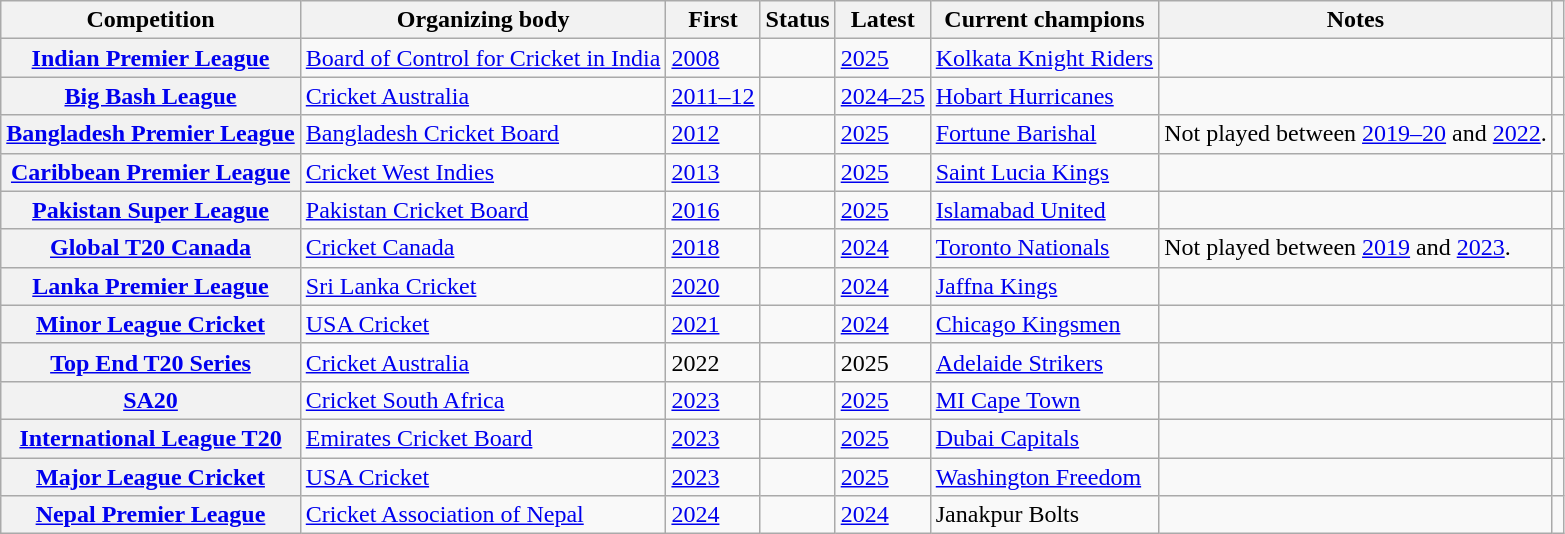<table class="wikitable sortable plainrowheaders">
<tr>
<th scope="col">Competition</th>
<th scope="col">Organizing body</th>
<th scope="col">First</th>
<th scope="col">Status</th>
<th scope="col">Latest</th>
<th scope="col">Current champions</th>
<th scope="col">Notes</th>
<th scope="col" class="unsortable"></th>
</tr>
<tr>
<th scope="row"><a href='#'>Indian Premier League</a></th>
<td><a href='#'>Board of Control for Cricket in India</a></td>
<td><a href='#'>2008</a></td>
<td></td>
<td><a href='#'>2025</a></td>
<td><a href='#'>Kolkata Knight Riders</a></td>
<td></td>
<td></td>
</tr>
<tr>
<th scope="row"><a href='#'>Big Bash League</a></th>
<td><a href='#'>Cricket Australia</a></td>
<td><a href='#'>2011–12</a></td>
<td></td>
<td><a href='#'>2024–25</a></td>
<td><a href='#'>Hobart Hurricanes</a></td>
<td></td>
</tr>
<tr>
<th scope="row"><a href='#'>Bangladesh Premier League</a></th>
<td><a href='#'>Bangladesh Cricket Board</a></td>
<td><a href='#'>2012</a></td>
<td></td>
<td><a href='#'>2025</a></td>
<td><a href='#'>Fortune Barishal</a></td>
<td>Not played between <a href='#'>2019–20</a> and <a href='#'>2022</a>.</td>
<td></td>
</tr>
<tr>
<th scope="row"><a href='#'>Caribbean Premier League</a></th>
<td><a href='#'>Cricket West Indies</a></td>
<td><a href='#'>2013</a></td>
<td></td>
<td><a href='#'>2025</a></td>
<td><a href='#'>Saint Lucia Kings</a></td>
<td></td>
<td></td>
</tr>
<tr>
<th scope="row"><a href='#'>Pakistan Super League</a></th>
<td><a href='#'>Pakistan Cricket Board</a></td>
<td><a href='#'>2016</a></td>
<td></td>
<td><a href='#'>2025</a></td>
<td><a href='#'>Islamabad United</a></td>
<td></td>
<td></td>
</tr>
<tr>
<th scope="row"><a href='#'>Global T20 Canada</a></th>
<td><a href='#'>Cricket Canada</a></td>
<td><a href='#'>2018</a></td>
<td></td>
<td><a href='#'>2024</a></td>
<td><a href='#'>Toronto Nationals</a></td>
<td>Not played between <a href='#'>2019</a> and <a href='#'>2023</a>.</td>
<td></td>
</tr>
<tr>
<th scope="row"><a href='#'>Lanka Premier League</a></th>
<td><a href='#'>Sri Lanka Cricket</a></td>
<td><a href='#'>2020</a></td>
<td></td>
<td><a href='#'>2024</a></td>
<td><a href='#'>Jaffna Kings</a></td>
<td></td>
<td></td>
</tr>
<tr>
<th scope="row"><a href='#'>Minor League Cricket</a></th>
<td><a href='#'>USA Cricket</a></td>
<td><a href='#'>2021</a></td>
<td></td>
<td><a href='#'>2024</a></td>
<td><a href='#'>Chicago Kingsmen</a></td>
<td></td>
<td></td>
</tr>
<tr>
<th scope="row"><a href='#'>Top End T20 Series</a></th>
<td><a href='#'>Cricket Australia</a></td>
<td>2022</td>
<td></td>
<td>2025</td>
<td><a href='#'>Adelaide Strikers</a></td>
<td></td>
<td></td>
</tr>
<tr>
<th scope="row"><a href='#'>SA20</a></th>
<td><a href='#'>Cricket South Africa</a></td>
<td><a href='#'>2023</a></td>
<td></td>
<td><a href='#'>2025</a></td>
<td><a href='#'>MI Cape Town</a></td>
<td></td>
<td></td>
</tr>
<tr>
<th scope="row"><a href='#'>International League T20</a></th>
<td><a href='#'>Emirates Cricket Board</a></td>
<td><a href='#'>2023</a></td>
<td></td>
<td><a href='#'>2025</a></td>
<td><a href='#'>Dubai Capitals</a></td>
<td></td>
<td></td>
</tr>
<tr>
<th scope="row"><a href='#'>Major League Cricket</a></th>
<td><a href='#'>USA Cricket</a></td>
<td><a href='#'>2023</a></td>
<td></td>
<td><a href='#'>2025</a></td>
<td><a href='#'>Washington Freedom</a></td>
<td></td>
<td></td>
</tr>
<tr>
<th scope="row"><a href='#'>Nepal Premier League</a></th>
<td><a href='#'>Cricket Association of Nepal</a></td>
<td><a href='#'>2024</a></td>
<td></td>
<td><a href='#'>2024</a></td>
<td>Janakpur Bolts</td>
<td></td>
<td></td>
</tr>
</table>
